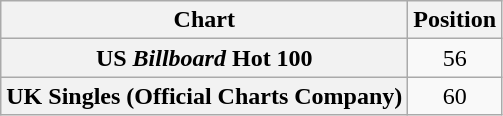<table class="wikitable sortable plainrowheaders" style="text-align:center">
<tr>
<th scope="col">Chart</th>
<th>Position</th>
</tr>
<tr>
<th scope="row">US <em>Billboard</em> Hot 100</th>
<td style="text-align:center;">56</td>
</tr>
<tr>
<th scope="row">UK Singles (Official Charts Company)</th>
<td align="center">60</td>
</tr>
</table>
